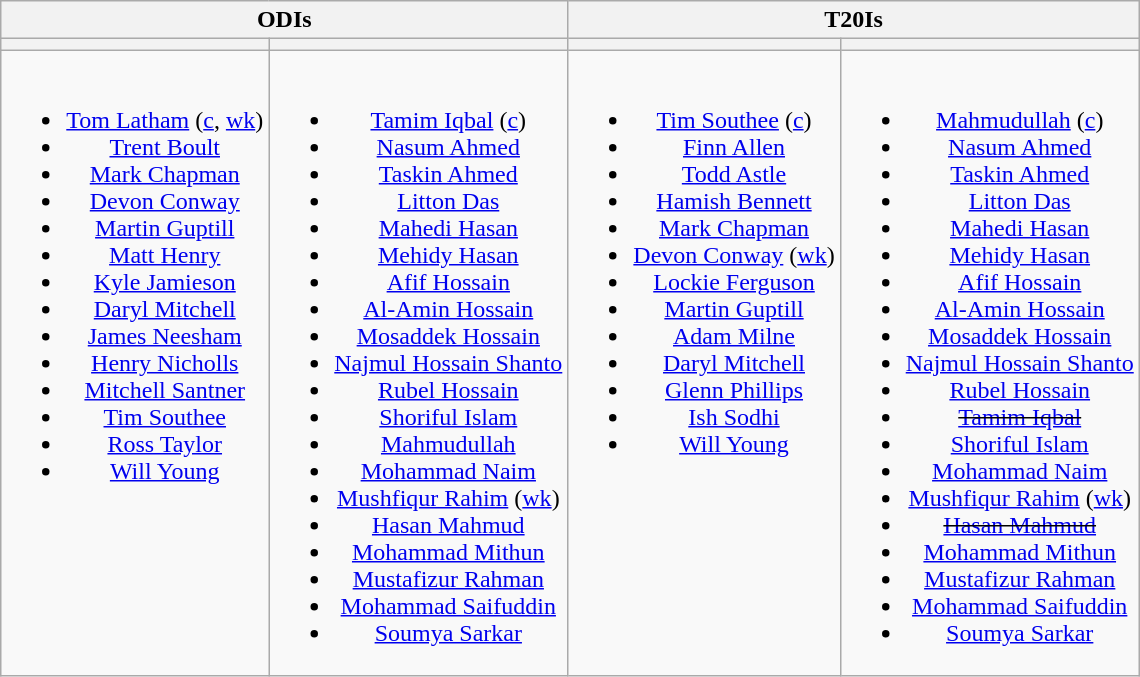<table class="wikitable" style="text-align:center; margin:auto">
<tr>
<th colspan=2>ODIs</th>
<th colspan=2>T20Is</th>
</tr>
<tr>
<th></th>
<th></th>
<th></th>
<th></th>
</tr>
<tr style="vertical-align:top">
<td><br><ul><li><a href='#'>Tom Latham</a> (<a href='#'>c</a>, <a href='#'>wk</a>)</li><li><a href='#'>Trent Boult</a></li><li><a href='#'>Mark Chapman</a></li><li><a href='#'>Devon Conway</a></li><li><a href='#'>Martin Guptill</a></li><li><a href='#'>Matt Henry</a></li><li><a href='#'>Kyle Jamieson</a></li><li><a href='#'>Daryl Mitchell</a></li><li><a href='#'>James Neesham</a></li><li><a href='#'>Henry Nicholls</a></li><li><a href='#'>Mitchell Santner</a></li><li><a href='#'>Tim Southee</a></li><li><a href='#'>Ross Taylor</a></li><li><a href='#'>Will Young</a></li></ul></td>
<td><br><ul><li><a href='#'>Tamim Iqbal</a> (<a href='#'>c</a>)</li><li><a href='#'>Nasum Ahmed</a></li><li><a href='#'>Taskin Ahmed</a></li><li><a href='#'>Litton Das</a></li><li><a href='#'>Mahedi Hasan</a></li><li><a href='#'>Mehidy Hasan</a></li><li><a href='#'>Afif Hossain</a></li><li><a href='#'>Al-Amin Hossain</a></li><li><a href='#'>Mosaddek Hossain</a></li><li><a href='#'>Najmul Hossain Shanto</a></li><li><a href='#'>Rubel Hossain</a></li><li><a href='#'>Shoriful Islam</a></li><li><a href='#'>Mahmudullah</a></li><li><a href='#'>Mohammad Naim</a></li><li><a href='#'>Mushfiqur Rahim</a> (<a href='#'>wk</a>)</li><li><a href='#'>Hasan Mahmud</a></li><li><a href='#'>Mohammad Mithun</a></li><li><a href='#'>Mustafizur Rahman</a></li><li><a href='#'>Mohammad Saifuddin</a></li><li><a href='#'>Soumya Sarkar</a></li></ul></td>
<td><br><ul><li><a href='#'>Tim Southee</a> (<a href='#'>c</a>)</li><li><a href='#'>Finn Allen</a></li><li><a href='#'>Todd Astle</a></li><li><a href='#'>Hamish Bennett</a></li><li><a href='#'>Mark Chapman</a></li><li><a href='#'>Devon Conway</a> (<a href='#'>wk</a>)</li><li><a href='#'>Lockie Ferguson</a></li><li><a href='#'>Martin Guptill</a></li><li><a href='#'>Adam Milne</a></li><li><a href='#'>Daryl Mitchell</a></li><li><a href='#'>Glenn Phillips</a></li><li><a href='#'>Ish Sodhi</a></li><li><a href='#'>Will Young</a></li></ul></td>
<td><br><ul><li><a href='#'>Mahmudullah</a> (<a href='#'>c</a>)</li><li><a href='#'>Nasum Ahmed</a></li><li><a href='#'>Taskin Ahmed</a></li><li><a href='#'>Litton Das</a></li><li><a href='#'>Mahedi Hasan</a></li><li><a href='#'>Mehidy Hasan</a></li><li><a href='#'>Afif Hossain</a></li><li><a href='#'>Al-Amin Hossain</a></li><li><a href='#'>Mosaddek Hossain</a></li><li><a href='#'>Najmul Hossain Shanto</a></li><li><a href='#'>Rubel Hossain</a></li><li><s><a href='#'>Tamim Iqbal</a></s></li><li><a href='#'>Shoriful Islam</a></li><li><a href='#'>Mohammad Naim</a></li><li><a href='#'>Mushfiqur Rahim</a> (<a href='#'>wk</a>)</li><li><s><a href='#'>Hasan Mahmud</a></s></li><li><a href='#'>Mohammad Mithun</a></li><li><a href='#'>Mustafizur Rahman</a></li><li><a href='#'>Mohammad Saifuddin</a></li><li><a href='#'>Soumya Sarkar</a></li></ul></td>
</tr>
</table>
